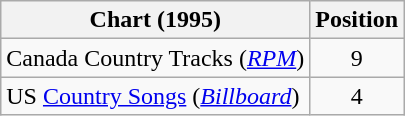<table class="wikitable sortable">
<tr>
<th scope="col">Chart (1995)</th>
<th scope="col">Position</th>
</tr>
<tr>
<td>Canada Country Tracks (<em><a href='#'>RPM</a></em>)</td>
<td align="center">9</td>
</tr>
<tr>
<td>US <a href='#'>Country Songs</a> (<em><a href='#'>Billboard</a></em>)</td>
<td align="center">4</td>
</tr>
</table>
